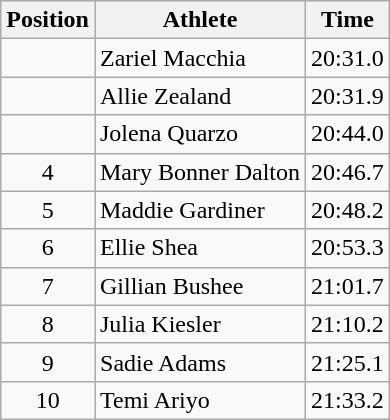<table class="wikitable sortable">
<tr>
<th>Position</th>
<th>Athlete</th>
<th>Time</th>
</tr>
<tr>
<td align=center></td>
<td>Zariel Macchia</td>
<td>20:31.0</td>
</tr>
<tr>
<td align=center></td>
<td>Allie Zealand</td>
<td>20:31.9</td>
</tr>
<tr>
<td align=center></td>
<td>Jolena Quarzo</td>
<td>20:44.0</td>
</tr>
<tr>
<td align=center>4</td>
<td>Mary Bonner Dalton</td>
<td>20:46.7</td>
</tr>
<tr>
<td align=center>5</td>
<td>Maddie Gardiner</td>
<td>20:48.2</td>
</tr>
<tr>
<td align=center>6</td>
<td>Ellie Shea</td>
<td>20:53.3</td>
</tr>
<tr>
<td align=center>7</td>
<td>Gillian Bushee</td>
<td>21:01.7</td>
</tr>
<tr>
<td align=center>8</td>
<td>Julia Kiesler</td>
<td>21:10.2</td>
</tr>
<tr>
<td align=center>9</td>
<td>Sadie Adams</td>
<td>21:25.1</td>
</tr>
<tr>
<td align=center>10</td>
<td>Temi Ariyo</td>
<td>21:33.2</td>
</tr>
</table>
